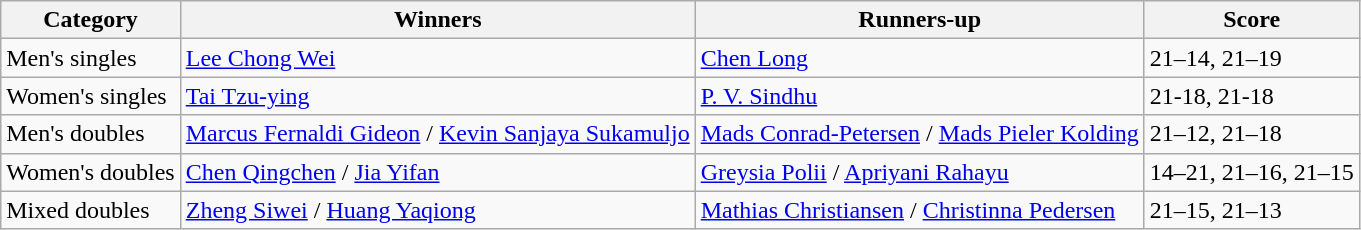<table class=wikitable style="white-space:nowrap;">
<tr>
<th>Category</th>
<th>Winners</th>
<th>Runners-up</th>
<th>Score</th>
</tr>
<tr>
<td>Men's singles</td>
<td> <a href='#'>Lee Chong Wei</a></td>
<td> <a href='#'>Chen Long</a></td>
<td>21–14, 21–19</td>
</tr>
<tr>
<td>Women's singles</td>
<td> <a href='#'>Tai Tzu-ying</a></td>
<td> <a href='#'>P. V. Sindhu</a></td>
<td>21-18, 21-18</td>
</tr>
<tr>
<td>Men's doubles</td>
<td> <a href='#'>Marcus Fernaldi Gideon</a> / <a href='#'>Kevin Sanjaya Sukamuljo</a></td>
<td> <a href='#'>Mads Conrad-Petersen</a> / <a href='#'>Mads Pieler Kolding</a></td>
<td>21–12, 21–18</td>
</tr>
<tr>
<td>Women's doubles</td>
<td> <a href='#'>Chen Qingchen</a> / <a href='#'>Jia Yifan</a></td>
<td> <a href='#'>Greysia Polii</a> / <a href='#'>Apriyani Rahayu</a></td>
<td>14–21, 21–16, 21–15</td>
</tr>
<tr>
<td>Mixed doubles</td>
<td> <a href='#'>Zheng Siwei</a> / <a href='#'>Huang Yaqiong</a></td>
<td> <a href='#'>Mathias Christiansen</a> / <a href='#'>Christinna Pedersen</a></td>
<td>21–15, 21–13</td>
</tr>
</table>
